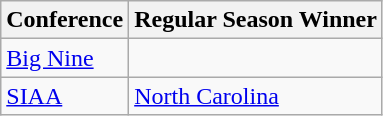<table class="wikitable">
<tr>
<th>Conference</th>
<th>Regular Season Winner</th>
</tr>
<tr>
<td><a href='#'>Big Nine</a></td>
<td></td>
</tr>
<tr>
<td><a href='#'>SIAA</a></td>
<td><a href='#'>North Carolina</a></td>
</tr>
</table>
